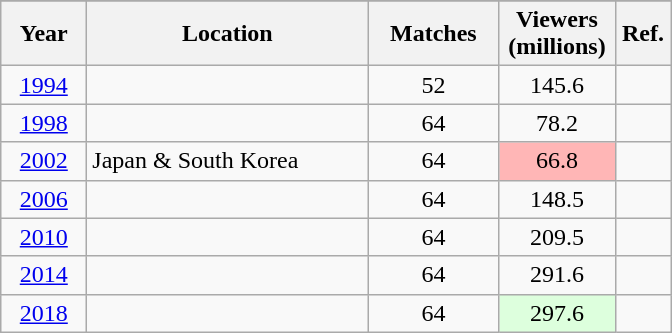<table class="wikitable sortable" style="text-align: center;">
<tr>
</tr>
<tr>
<th width="50">Year</th>
<th width="180">Location</th>
<th width="80">Matches</th>
<th width="70">Viewers <br> (millions)</th>
<th width="30">Ref.</th>
</tr>
<tr>
<td><a href='#'>1994</a></td>
<td align=left></td>
<td>52</td>
<td>145.6</td>
<td></td>
</tr>
<tr>
<td><a href='#'>1998</a></td>
<td align=left></td>
<td>64</td>
<td>78.2</td>
<td></td>
</tr>
<tr>
<td><a href='#'>2002</a></td>
<td align=left> Japan & South Korea</td>
<td>64</td>
<td style="background:#ffb6b6;">66.8</td>
<td></td>
</tr>
<tr>
<td><a href='#'>2006</a></td>
<td align=left></td>
<td>64</td>
<td>148.5</td>
<td></td>
</tr>
<tr>
<td><a href='#'>2010</a></td>
<td align=left></td>
<td>64</td>
<td>209.5</td>
<td></td>
</tr>
<tr>
<td><a href='#'>2014</a></td>
<td align=left></td>
<td>64</td>
<td>291.6</td>
<td></td>
</tr>
<tr>
<td><a href='#'>2018</a></td>
<td align=left></td>
<td>64</td>
<td style="background:#dfd;">297.6</td>
<td></td>
</tr>
</table>
